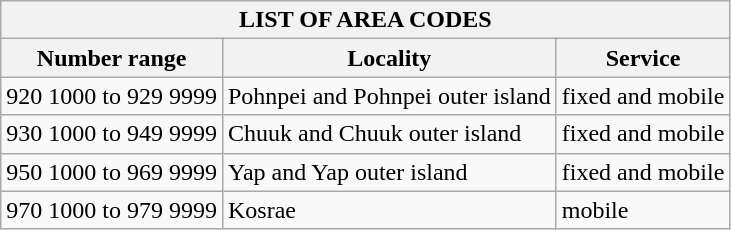<table class="wikitable" border=1>
<tr>
<th colspan="3">LIST OF AREA CODES</th>
</tr>
<tr>
<th>Number range</th>
<th>Locality</th>
<th>Service</th>
</tr>
<tr>
<td>920 1000 to 929 9999</td>
<td>Pohnpei and Pohnpei outer island</td>
<td>fixed and mobile</td>
</tr>
<tr>
<td>930 1000 to 949 9999</td>
<td>Chuuk and Chuuk outer island</td>
<td>fixed and mobile</td>
</tr>
<tr>
<td>950 1000 to 969 9999</td>
<td>Yap and Yap outer island</td>
<td>fixed and mobile</td>
</tr>
<tr>
<td>970 1000 to 979 9999</td>
<td>Kosrae</td>
<td>mobile</td>
</tr>
</table>
